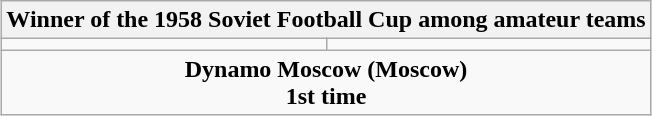<table class=wikitable style="text-align:center; margin:auto">
<tr>
<th colspan=2>Winner of the 1958 Soviet Football Cup among amateur teams</th>
</tr>
<tr>
<td></td>
<td></td>
</tr>
<tr>
<td colspan=2><strong>Dynamo Moscow (Moscow)</strong><br><strong>1st time</strong></td>
</tr>
</table>
